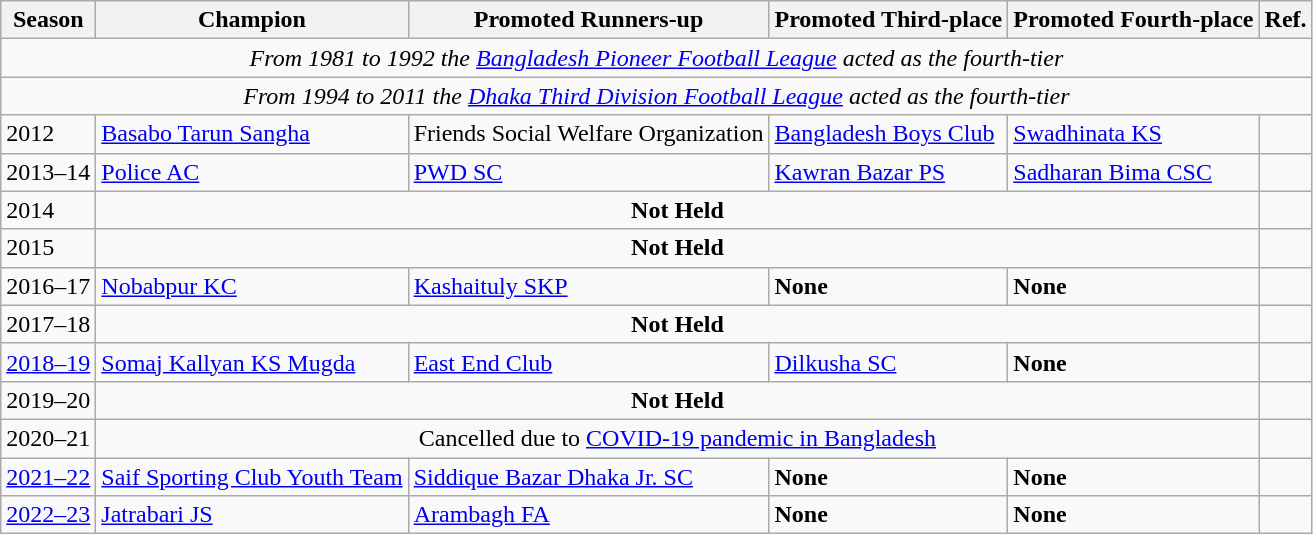<table class="wikitable"style>
<tr>
<th>Season</th>
<th>Champion</th>
<th>Promoted Runners-up</th>
<th>Promoted Third-place</th>
<th>Promoted Fourth-place</th>
<th>Ref.</th>
</tr>
<tr>
<td colspan=6 style="text-align:center;"><em>From 1981 to 1992 the <a href='#'>Bangladesh Pioneer Football League</a> acted as the fourth-tier</em></td>
</tr>
<tr>
<td colspan=6 style="text-align:center;"><em>From 1994 to 2011 the <a href='#'>Dhaka Third Division Football League</a> acted as the fourth-tier</em></td>
</tr>
<tr>
<td>2012</td>
<td><a href='#'>Basabo Tarun Sangha</a></td>
<td>Friends Social Welfare Organization</td>
<td><a href='#'>Bangladesh Boys Club</a></td>
<td><a href='#'>Swadhinata KS</a></td>
<td></td>
</tr>
<tr>
<td>2013–14</td>
<td><a href='#'>Police AC</a></td>
<td><a href='#'>PWD SC</a></td>
<td><a href='#'>Kawran Bazar PS</a></td>
<td><a href='#'>Sadharan Bima CSC</a></td>
<td></td>
</tr>
<tr>
<td>2014</td>
<td colspan="4" style="text-align:center;"><strong>Not Held</strong></td>
<td></td>
</tr>
<tr>
<td>2015</td>
<td colspan="4" style="text-align:center;"><strong>Not Held</strong></td>
<td></td>
</tr>
<tr>
<td>2016–17</td>
<td><a href='#'>Nobabpur KC</a></td>
<td><a href='#'>Kashaituly SKP</a></td>
<td><strong>None</strong></td>
<td><strong>None</strong></td>
<td></td>
</tr>
<tr>
<td>2017–18</td>
<td colspan="4" style="text-align:center;"><strong>Not Held</strong></td>
<td></td>
</tr>
<tr>
<td><a href='#'>2018–19</a></td>
<td><a href='#'>Somaj Kallyan KS Mugda</a></td>
<td><a href='#'>East End Club</a></td>
<td><a href='#'>Dilkusha SC</a></td>
<td><strong>None</strong></td>
<td></td>
</tr>
<tr>
<td>2019–20</td>
<td colspan="4" style="text-align:center;"><strong>Not Held</strong></td>
<td></td>
</tr>
<tr>
<td>2020–21</td>
<td colspan="4" style="text-align:center;">Cancelled due to <a href='#'>COVID-19 pandemic in Bangladesh</a></td>
<td></td>
</tr>
<tr>
<td><a href='#'>2021–22</a></td>
<td><a href='#'>Saif Sporting Club Youth Team</a></td>
<td><a href='#'>Siddique Bazar Dhaka Jr. SC</a></td>
<td><strong>None</strong></td>
<td><strong>None</strong></td>
<td></td>
</tr>
<tr>
<td><a href='#'>2022–23</a></td>
<td><a href='#'>Jatrabari JS</a></td>
<td><a href='#'>Arambagh FA</a></td>
<td><strong>None</strong></td>
<td><strong>None</strong></td>
<td></td>
</tr>
</table>
